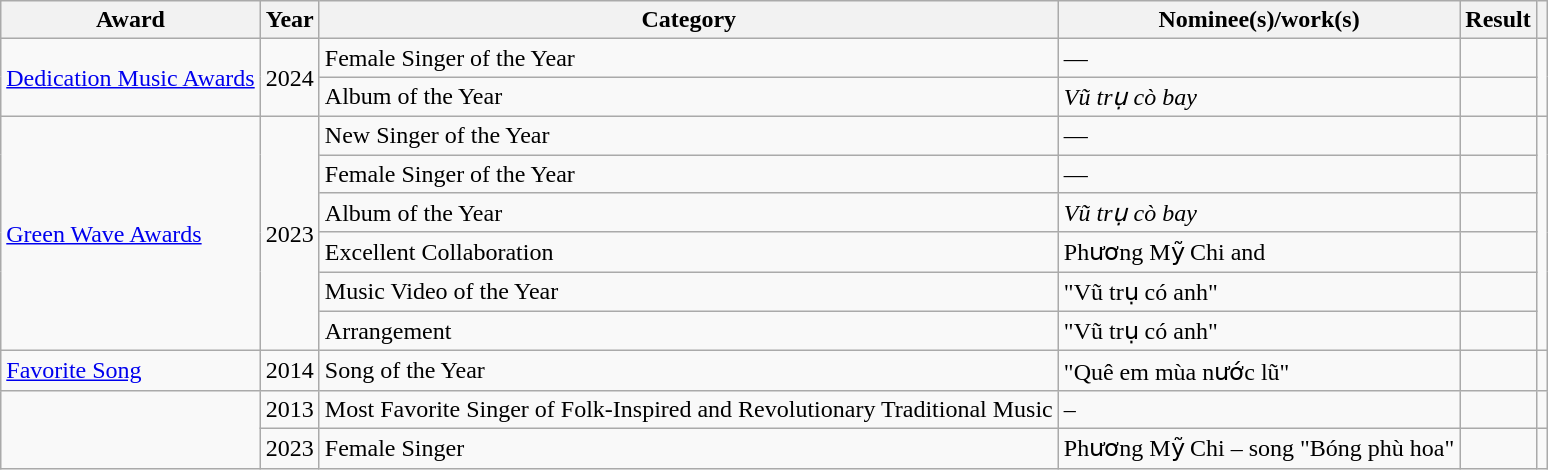<table class="wikitable sortable">
<tr>
<th>Award</th>
<th>Year</th>
<th>Category</th>
<th>Nominee(s)/work(s)</th>
<th>Result</th>
<th></th>
</tr>
<tr>
<td rowspan="2"><a href='#'>Dedication Music Awards</a></td>
<td rowspan="2">2024</td>
<td>Female Singer of the Year</td>
<td>—</td>
<td></td>
<td rowspan="2"></td>
</tr>
<tr>
<td>Album of the Year</td>
<td><em>Vũ trụ cò bay</em></td>
<td></td>
</tr>
<tr>
<td rowspan="6"><a href='#'>Green Wave Awards</a></td>
<td rowspan="6">2023</td>
<td>New Singer of the Year</td>
<td>—</td>
<td></td>
<td rowspan="6"></td>
</tr>
<tr>
<td>Female Singer of the Year</td>
<td>—</td>
<td></td>
</tr>
<tr>
<td>Album of the Year</td>
<td><em>Vũ trụ cò bay</em></td>
<td></td>
</tr>
<tr>
<td>Excellent Collaboration</td>
<td>Phương Mỹ Chi and </td>
<td></td>
</tr>
<tr>
<td>Music Video of the Year</td>
<td>"Vũ trụ có anh"</td>
<td></td>
</tr>
<tr>
<td>Arrangement</td>
<td>"Vũ trụ có anh"</td>
<td></td>
</tr>
<tr>
<td><a href='#'>Favorite Song</a></td>
<td>2014</td>
<td>Song of the Year</td>
<td>"Quê em mùa nước lũ"</td>
<td></td>
<td></td>
</tr>
<tr>
<td rowspan="2"></td>
<td>2013</td>
<td>Most Favorite Singer of Folk-Inspired and Revolutionary Traditional Music</td>
<td>–</td>
<td></td>
<td></td>
</tr>
<tr>
<td>2023</td>
<td>Female Singer</td>
<td>Phương Mỹ Chi – song "Bóng phù hoa"</td>
<td></td>
<td></td>
</tr>
</table>
